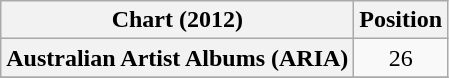<table class="wikitable plainrowheaders">
<tr>
<th scope="col">Chart (2012)</th>
<th scope="col">Position</th>
</tr>
<tr>
<th scope="row">Australian Artist Albums (ARIA)</th>
<td style="text-align:center;">26</td>
</tr>
<tr>
</tr>
</table>
